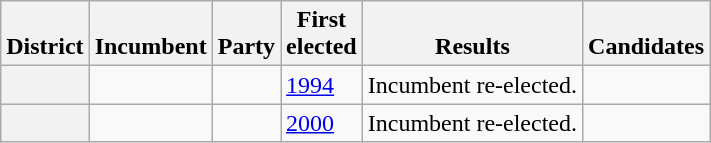<table class="wikitable sortable">
<tr valign=bottom>
<th>District</th>
<th>Incumbent</th>
<th>Party</th>
<th>First<br>elected</th>
<th>Results</th>
<th>Candidates</th>
</tr>
<tr>
<th></th>
<td></td>
<td></td>
<td><a href='#'>1994</a></td>
<td>Incumbent re-elected.</td>
<td nowrap></td>
</tr>
<tr>
<th></th>
<td></td>
<td></td>
<td><a href='#'>2000</a></td>
<td>Incumbent re-elected.</td>
<td nowrap></td>
</tr>
</table>
